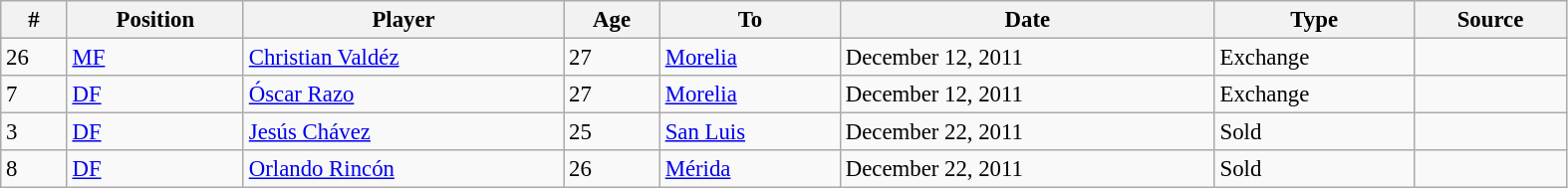<table class="wikitable sortable" style="width:83%; text-align:center; font-size:95%; text-align:left;">
<tr>
<th><strong>#</strong></th>
<th><strong>Position</strong></th>
<th><strong>Player</strong></th>
<th><strong>Age</strong></th>
<th><strong>To</strong></th>
<th><strong>Date</strong></th>
<th><strong>Type</strong></th>
<th><strong>Source</strong></th>
</tr>
<tr>
<td>26</td>
<td><a href='#'>MF</a></td>
<td> <a href='#'>Christian Valdéz</a></td>
<td>27</td>
<td> <a href='#'>Morelia</a></td>
<td>December 12, 2011</td>
<td>Exchange</td>
<td></td>
</tr>
<tr>
<td>7</td>
<td><a href='#'>DF</a></td>
<td> <a href='#'>Óscar Razo</a></td>
<td>27</td>
<td> <a href='#'>Morelia</a></td>
<td>December 12, 2011</td>
<td>Exchange</td>
<td></td>
</tr>
<tr>
<td>3</td>
<td><a href='#'>DF</a></td>
<td> <a href='#'>Jesús Chávez</a></td>
<td>25</td>
<td> <a href='#'>San Luis</a></td>
<td>December 22, 2011</td>
<td>Sold</td>
<td></td>
</tr>
<tr>
<td>8</td>
<td><a href='#'>DF</a></td>
<td> <a href='#'>Orlando Rincón</a></td>
<td>26</td>
<td> <a href='#'>Mérida</a></td>
<td>December 22, 2011</td>
<td>Sold</td>
<td></td>
</tr>
</table>
